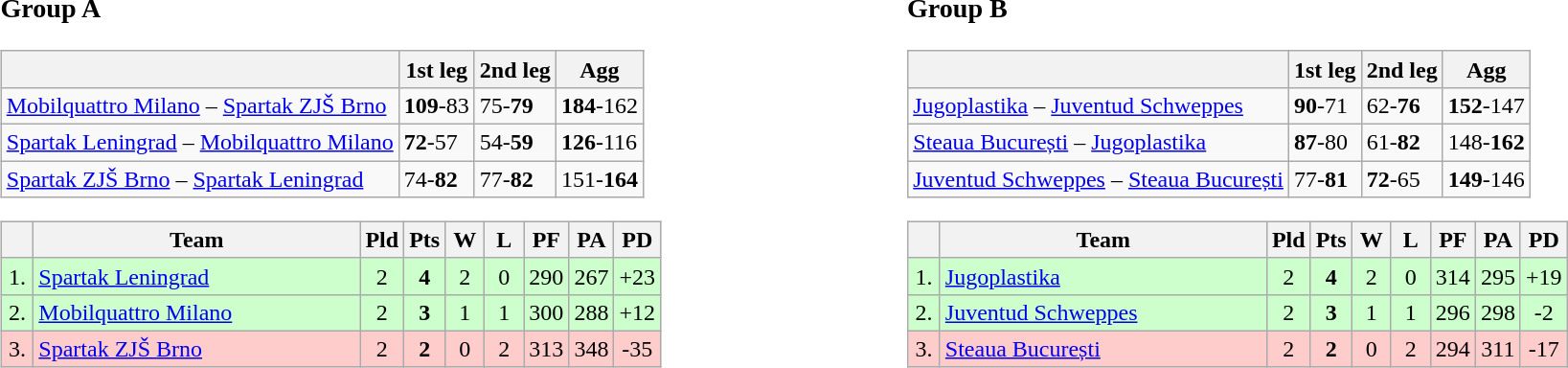<table>
<tr>
<td style="vertical-align:top; width:33%;"><br><h3>Group A</h3><table class="wikitable">
<tr>
<th></th>
<th>1st leg</th>
<th>2nd leg</th>
<th>Agg</th>
</tr>
<tr>
<td> <a href='#'>Mobilquattro Milano</a> –  <a href='#'>Spartak ZJŠ Brno</a></td>
<td><strong>109</strong>-83</td>
<td>75-<strong>79</strong></td>
<td><strong>184</strong>-162</td>
</tr>
<tr>
<td> <a href='#'>Spartak Leningrad</a> –  <a href='#'>Mobilquattro Milano</a></td>
<td><strong>72</strong>-57</td>
<td>54-<strong>59</strong></td>
<td><strong>126</strong>-116</td>
</tr>
<tr>
<td> <a href='#'>Spartak ZJŠ Brno</a> –  <a href='#'>Spartak Leningrad</a></td>
<td>74-<strong>82</strong></td>
<td>77-<strong>82</strong></td>
<td>151-<strong>164</strong></td>
</tr>
</table>
<table class="wikitable" style="text-align:center">
<tr>
<th width=15></th>
<th width=220>Team</th>
<th width=20>Pld</th>
<th width=20>Pts</th>
<th width=20>W</th>
<th width=20>L</th>
<th width=20>PF</th>
<th width=20>PA</th>
<th width=20>PD</th>
</tr>
<tr style="background: #ccffcc;">
<td>1.</td>
<td align=left> <a href='#'>Spartak Leningrad</a></td>
<td>2</td>
<td><strong>4</strong></td>
<td>2</td>
<td>0</td>
<td>290</td>
<td>267</td>
<td>+23</td>
</tr>
<tr style="background: #ccffcc;">
<td>2.</td>
<td align=left> <a href='#'>Mobilquattro Milano</a></td>
<td>2</td>
<td><strong>3</strong></td>
<td>1</td>
<td>1</td>
<td>300</td>
<td>288</td>
<td>+12</td>
</tr>
<tr style="background: #ffcccc;">
<td>3.</td>
<td align=left> <a href='#'>Spartak ZJŠ Brno</a></td>
<td>2</td>
<td><strong>2</strong></td>
<td>0</td>
<td>2</td>
<td>313</td>
<td>348</td>
<td>-35</td>
</tr>
</table>
</td>
<td style="vertical-align:top; width:33%;"><br><h3>Group B</h3><table class="wikitable">
<tr>
<th></th>
<th>1st leg</th>
<th>2nd leg</th>
<th>Agg</th>
</tr>
<tr>
<td> <a href='#'>Jugoplastika</a> –  <a href='#'>Juventud Schweppes</a></td>
<td><strong>90</strong>-71</td>
<td>62-<strong>76</strong></td>
<td><strong>152</strong>-147</td>
</tr>
<tr>
<td> <a href='#'>Steaua București</a> –  <a href='#'>Jugoplastika</a></td>
<td><strong>87</strong>-80</td>
<td>61-<strong>82</strong></td>
<td>148-<strong>162</strong></td>
</tr>
<tr>
<td> <a href='#'>Juventud Schweppes</a> –  <a href='#'>Steaua București</a></td>
<td>77-<strong>81</strong></td>
<td><strong>72</strong>-65</td>
<td><strong>149</strong>-146</td>
</tr>
</table>
<table class="wikitable" style="text-align:center">
<tr>
<th width=15></th>
<th width=220>Team</th>
<th width=20>Pld</th>
<th width=20>Pts</th>
<th width=20>W</th>
<th width=20>L</th>
<th width=20>PF</th>
<th width=20>PA</th>
<th width=20>PD</th>
</tr>
<tr style="background: #ccffcc;">
<td>1.</td>
<td align=left> <a href='#'>Jugoplastika</a></td>
<td>2</td>
<td><strong>4</strong></td>
<td>2</td>
<td>0</td>
<td>314</td>
<td>295</td>
<td>+19</td>
</tr>
<tr style="background: #ccffcc;">
<td>2.</td>
<td align=left> <a href='#'>Juventud Schweppes</a></td>
<td>2</td>
<td><strong>3</strong></td>
<td>1</td>
<td>1</td>
<td>296</td>
<td>298</td>
<td>-2</td>
</tr>
<tr style="background: #ffcccc;">
<td>3.</td>
<td align=left> <a href='#'>Steaua București</a></td>
<td>2</td>
<td><strong>2</strong></td>
<td>0</td>
<td>2</td>
<td>294</td>
<td>311</td>
<td>-17</td>
</tr>
</table>
</td>
</tr>
</table>
